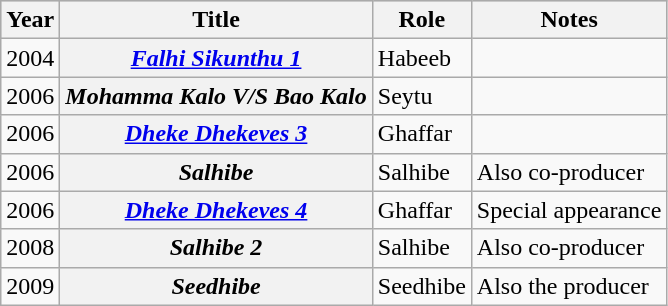<table class="wikitable sortable plainrowheaders">
<tr style="background:#ccc; text-align:center;">
<th scope="col">Year</th>
<th scope="col">Title</th>
<th scope="col">Role</th>
<th scope="col">Notes</th>
</tr>
<tr>
<td>2004</td>
<th scope="row"><em><a href='#'>Falhi Sikunthu 1</a></em></th>
<td>Habeeb</td>
<td></td>
</tr>
<tr>
<td>2006</td>
<th scope="row"><em>Mohamma Kalo V/S Bao Kalo</em></th>
<td>Seytu</td>
<td></td>
</tr>
<tr>
<td>2006</td>
<th scope="row"><em><a href='#'>Dheke Dhekeves 3</a></em></th>
<td>Ghaffar</td>
<td></td>
</tr>
<tr>
<td>2006</td>
<th scope="row"><em>Salhibe</em></th>
<td>Salhibe</td>
<td>Also co-producer</td>
</tr>
<tr>
<td>2006</td>
<th scope="row"><em><a href='#'>Dheke Dhekeves 4</a></em></th>
<td>Ghaffar</td>
<td>Special appearance</td>
</tr>
<tr>
<td>2008</td>
<th scope="row"><em>Salhibe 2</em></th>
<td>Salhibe</td>
<td>Also co-producer</td>
</tr>
<tr>
<td>2009</td>
<th scope="row"><em>Seedhibe</em></th>
<td>Seedhibe</td>
<td>Also the producer</td>
</tr>
</table>
